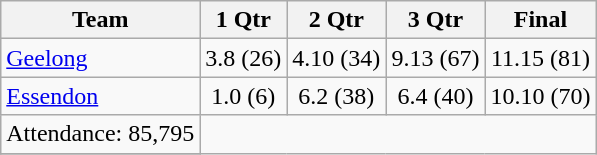<table class="wikitable">
<tr>
<th>Team</th>
<th>1 Qtr</th>
<th>2 Qtr</th>
<th>3 Qtr</th>
<th>Final</th>
</tr>
<tr>
<td><a href='#'>Geelong</a></td>
<td align=center>3.8 (26)</td>
<td align=center>4.10 (34)</td>
<td align=center>9.13 (67)</td>
<td align=center>11.15 (81)</td>
</tr>
<tr>
<td><a href='#'>Essendon</a></td>
<td align=center>1.0 (6)</td>
<td align=center>6.2 (38)</td>
<td align=center>6.4 (40)</td>
<td align=center>10.10 (70)</td>
</tr>
<tr>
<td align=center>Attendance: 85,795</td>
</tr>
<tr>
</tr>
</table>
